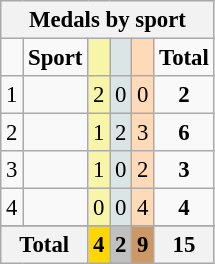<table class="wikitable" style="font-size:95%">
<tr style="background:#efefef;">
<th colspan=6>Medals by sport</th>
</tr>
<tr style="text-align:center;">
<td></td>
<td><strong>Sport</strong></td>
<td style="background:#F7F6A8;"></td>
<td style="background:#DCE5E5;"></td>
<td style="background:#FFDAB9;"></td>
<td><strong>Total</strong></td>
</tr>
<tr style="text-align:center;">
<td>1</td>
<td></td>
<td style="background:#F7F6A8;">2</td>
<td style="background:#DCE5E5;">0</td>
<td style="background:#FFDAB9;">0</td>
<td><strong>2</strong></td>
</tr>
<tr style="text-align:center;">
<td>2</td>
<td></td>
<td style="background:#F7F6A8;">1</td>
<td style="background:#DCE5E5;">2</td>
<td style="background:#FFDAB9;">3</td>
<td><strong>6</strong></td>
</tr>
<tr style="text-align:center;">
<td>3</td>
<td></td>
<td style="background:#F7F6A8;">1</td>
<td style="background:#DCE5E5;">0</td>
<td style="background:#FFDAB9;">2</td>
<td><strong>3</strong></td>
</tr>
<tr style="text-align:center;">
<td>4</td>
<td></td>
<td style="background:#F7F6A8;">0</td>
<td style="background:#DCE5E5;">0</td>
<td style="background:#FFDAB9;">4</td>
<td><strong>4</strong></td>
</tr>
<tr style="text-align:center;">
</tr>
<tr>
<th colspan="2">Total</th>
<th style="background:gold;">4</th>
<th style="background:silver;">2</th>
<th style="background:#c96;">9</th>
<th>15</th>
</tr>
</table>
